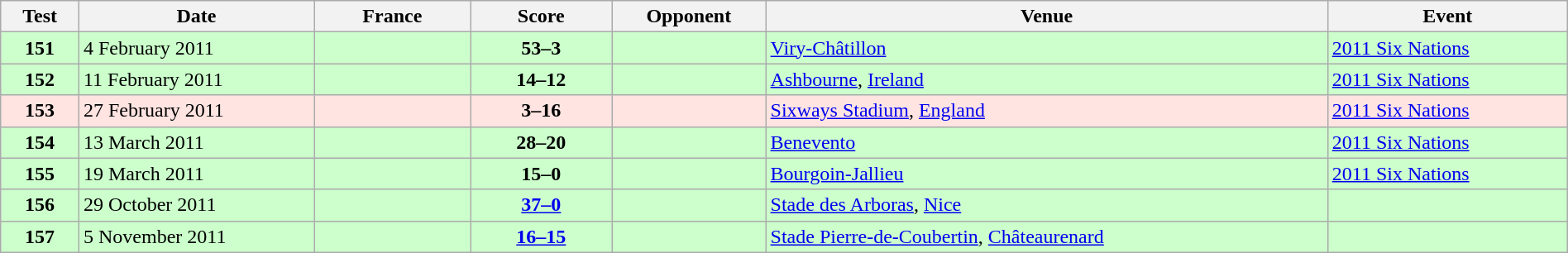<table class="wikitable sortable" style="width:100%">
<tr>
<th style="width:5%">Test</th>
<th style="width:15%">Date</th>
<th style="width:10%">France</th>
<th style="width:9%">Score</th>
<th>Opponent</th>
<th>Venue</th>
<th>Event</th>
</tr>
<tr bgcolor=#ccffcc>
<td align=center><strong>151</strong></td>
<td>4 February 2011</td>
<td></td>
<td align="center"><strong>53–3</strong></td>
<td></td>
<td><a href='#'>Viry-Châtillon</a></td>
<td><a href='#'>2011 Six Nations</a></td>
</tr>
<tr bgcolor=#ccffcc>
<td align=center><strong>152</strong></td>
<td>11 February 2011</td>
<td></td>
<td align="center"><strong>14–12</strong></td>
<td></td>
<td><a href='#'>Ashbourne</a>, <a href='#'>Ireland</a></td>
<td><a href='#'>2011 Six Nations</a></td>
</tr>
<tr bgcolor=FFE4E1>
<td align=center><strong>153</strong></td>
<td>27 February 2011</td>
<td></td>
<td align="center"><strong>3–16</strong></td>
<td></td>
<td><a href='#'>Sixways Stadium</a>, <a href='#'>England</a></td>
<td><a href='#'>2011 Six Nations</a></td>
</tr>
<tr bgcolor=#ccffcc>
<td align=center><strong>154</strong></td>
<td>13 March 2011</td>
<td></td>
<td align="center"><strong>28–20</strong></td>
<td></td>
<td><a href='#'>Benevento</a></td>
<td><a href='#'>2011 Six Nations</a></td>
</tr>
<tr bgcolor=#ccffcc>
<td align=center><strong>155</strong></td>
<td>19 March 2011</td>
<td></td>
<td align="center"><strong>15–0</strong></td>
<td></td>
<td><a href='#'>Bourgoin-Jallieu</a></td>
<td><a href='#'>2011 Six Nations</a></td>
</tr>
<tr bgcolor=#ccffcc>
<td align=center><strong>156</strong></td>
<td>29 October 2011</td>
<td></td>
<td align="center"><strong><a href='#'>37–0</a></strong></td>
<td></td>
<td><a href='#'>Stade des Arboras</a>, <a href='#'>Nice</a></td>
<td></td>
</tr>
<tr bgcolor=#ccffcc>
<td align=center><strong>157</strong></td>
<td>5 November 2011</td>
<td></td>
<td align="center"><strong><a href='#'>16–15</a></strong></td>
<td></td>
<td><a href='#'>Stade Pierre-de-Coubertin</a>, <a href='#'>Châteaurenard</a></td>
<td></td>
</tr>
</table>
